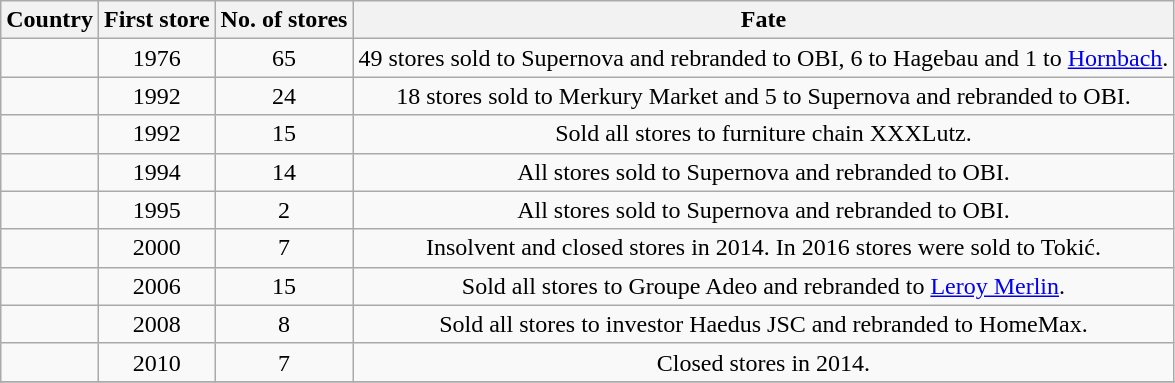<table class="wikitable" style="text-align:center">
<tr>
<th align="center">Country</th>
<th>First store</th>
<th>No. of stores</th>
<th>Fate</th>
</tr>
<tr>
<td align=left></td>
<td>1976</td>
<td>65</td>
<td>49 stores sold to Supernova and rebranded to OBI, 6 to Hagebau and 1 to <a href='#'>Hornbach</a>.</td>
</tr>
<tr>
<td align=left></td>
<td>1992</td>
<td>24</td>
<td>18 stores sold to Merkury Market and 5 to Supernova and rebranded to OBI.</td>
</tr>
<tr>
<td align=left></td>
<td>1992</td>
<td>15</td>
<td>Sold all stores to furniture chain XXXLutz.</td>
</tr>
<tr>
<td align=left></td>
<td>1994</td>
<td>14</td>
<td>All stores sold to Supernova and rebranded to OBI.</td>
</tr>
<tr>
<td align=left></td>
<td>1995</td>
<td>2</td>
<td>All stores sold to Supernova and rebranded to OBI.</td>
</tr>
<tr>
<td align=left></td>
<td>2000</td>
<td>7</td>
<td>Insolvent and closed stores in 2014. In 2016 stores were sold to Tokić.</td>
</tr>
<tr>
<td align=left></td>
<td>2006</td>
<td>15</td>
<td>Sold all stores to Groupe Adeo and rebranded to <a href='#'>Leroy Merlin</a>.</td>
</tr>
<tr>
<td align=left></td>
<td>2008</td>
<td>8</td>
<td>Sold all stores to investor Haedus JSC and rebranded to HomeMax.</td>
</tr>
<tr>
<td align=left></td>
<td>2010</td>
<td>7</td>
<td>Closed stores in 2014.</td>
</tr>
<tr>
</tr>
</table>
